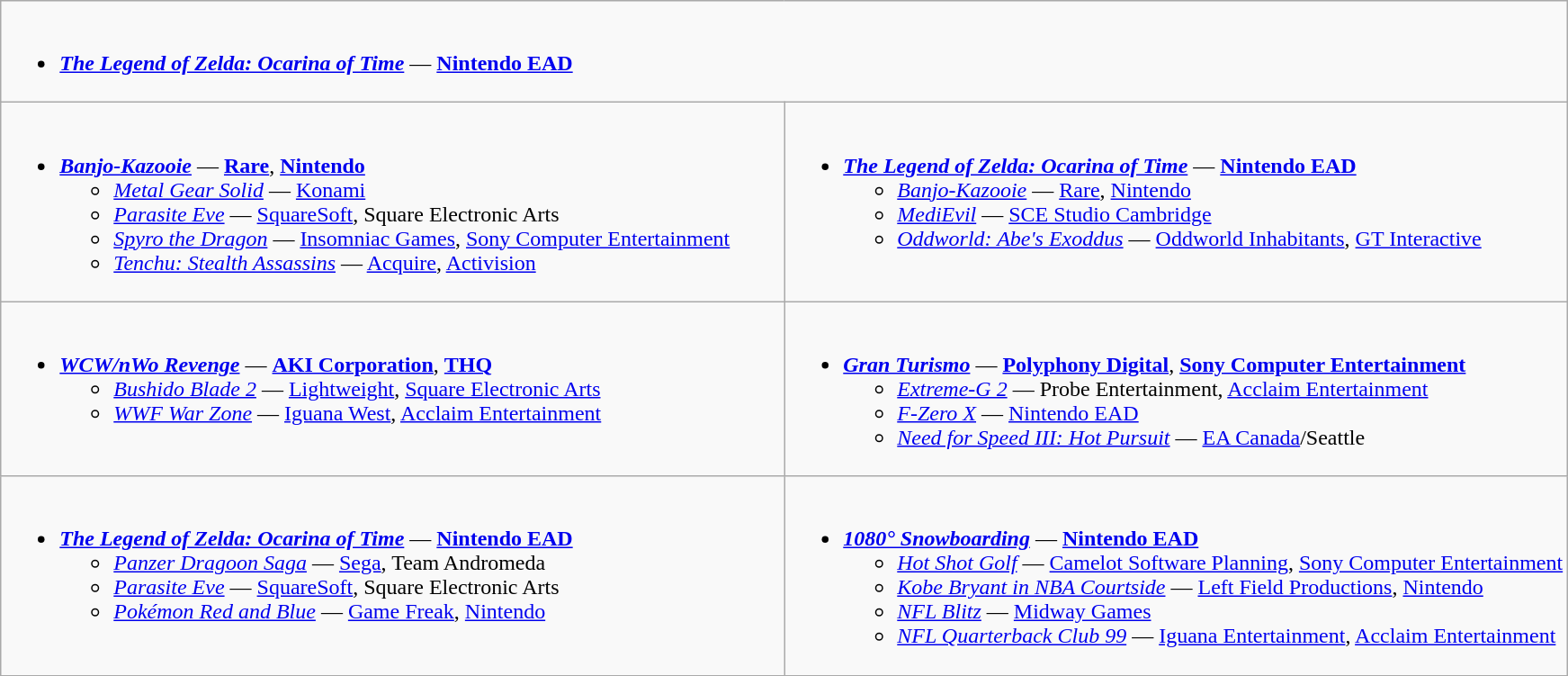<table class="wikitable">
<tr>
<td valign="top" width="50%" colspan="2"><br><ul><li><strong><em><a href='#'>The Legend of Zelda: Ocarina of Time</a></em></strong> — <strong><a href='#'>Nintendo EAD</a></strong></li></ul></td>
</tr>
<tr>
<td valign="top" width="50%"><br><ul><li><strong><em><a href='#'>Banjo-Kazooie</a></em></strong> — <strong><a href='#'>Rare</a></strong>, <strong><a href='#'>Nintendo</a></strong><ul><li><em><a href='#'>Metal Gear Solid</a></em> — <a href='#'>Konami</a></li><li><em><a href='#'>Parasite Eve</a></em> — <a href='#'>SquareSoft</a>, Square Electronic Arts</li><li><em><a href='#'>Spyro the Dragon</a></em> — <a href='#'>Insomniac Games</a>, <a href='#'>Sony Computer Entertainment</a></li><li><em><a href='#'>Tenchu: Stealth Assassins</a></em> — <a href='#'>Acquire</a>, <a href='#'>Activision</a></li></ul></li></ul></td>
<td valign="top" width="50%"><br><ul><li><strong><em><a href='#'>The Legend of Zelda: Ocarina of Time</a></em></strong> — <strong><a href='#'>Nintendo EAD</a></strong><ul><li><em><a href='#'>Banjo-Kazooie</a></em> — <a href='#'>Rare</a>, <a href='#'>Nintendo</a></li><li><em><a href='#'>MediEvil</a></em> — <a href='#'>SCE Studio Cambridge</a></li><li><em><a href='#'>Oddworld: Abe's Exoddus</a></em> — <a href='#'>Oddworld Inhabitants</a>, <a href='#'>GT Interactive</a></li></ul></li></ul></td>
</tr>
<tr>
<td valign="top" width="50%"><br><ul><li><strong><em><a href='#'>WCW/nWo Revenge</a></em></strong> — <strong><a href='#'>AKI Corporation</a></strong>, <strong><a href='#'>THQ</a></strong><ul><li><em><a href='#'>Bushido Blade 2</a></em> — <a href='#'>Lightweight</a>, <a href='#'>Square Electronic Arts</a></li><li><em><a href='#'>WWF War Zone</a></em> — <a href='#'>Iguana West</a>, <a href='#'>Acclaim Entertainment</a></li></ul></li></ul></td>
<td valign="top" width="50%"><br><ul><li><strong><em><a href='#'>Gran Turismo</a></em></strong> — <strong><a href='#'>Polyphony Digital</a></strong>, <strong><a href='#'>Sony Computer Entertainment</a></strong><ul><li><em><a href='#'>Extreme-G 2</a></em> — Probe Entertainment, <a href='#'>Acclaim Entertainment</a></li><li><em><a href='#'>F-Zero X</a></em> — <a href='#'>Nintendo EAD</a></li><li><em><a href='#'>Need for Speed III: Hot Pursuit</a></em> — <a href='#'>EA Canada</a>/Seattle</li></ul></li></ul></td>
</tr>
<tr>
<td valign="top" width="50%"><br><ul><li><strong><em><a href='#'>The Legend of Zelda: Ocarina of Time</a></em></strong> — <strong><a href='#'>Nintendo EAD</a></strong><ul><li><em><a href='#'>Panzer Dragoon Saga</a></em> — <a href='#'>Sega</a>, Team Andromeda</li><li><em><a href='#'>Parasite Eve</a></em> — <a href='#'>SquareSoft</a>, Square Electronic Arts</li><li><em><a href='#'>Pokémon Red and Blue</a></em> — <a href='#'>Game Freak</a>, <a href='#'>Nintendo</a></li></ul></li></ul></td>
<td valign="top" width="50%"><br><ul><li><strong><em><a href='#'>1080° Snowboarding</a></em></strong> — <strong><a href='#'>Nintendo EAD</a></strong><ul><li><em><a href='#'>Hot Shot Golf</a></em> — <a href='#'>Camelot Software Planning</a>, <a href='#'>Sony Computer Entertainment</a></li><li><em><a href='#'>Kobe Bryant in NBA Courtside</a></em> — <a href='#'>Left Field Productions</a>, <a href='#'>Nintendo</a></li><li><em><a href='#'>NFL Blitz</a></em> — <a href='#'>Midway Games</a></li><li><em><a href='#'>NFL Quarterback Club 99</a></em> — <a href='#'>Iguana Entertainment</a>, <a href='#'>Acclaim Entertainment</a></li></ul></li></ul></td>
</tr>
</table>
